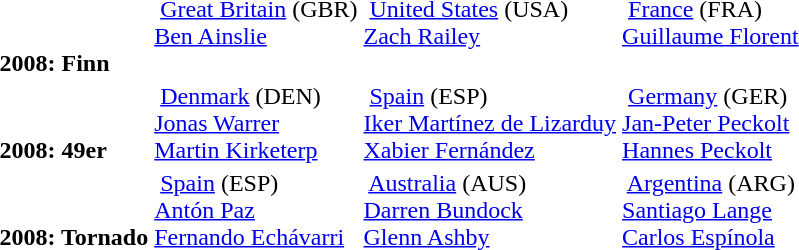<table>
<tr>
<td style="align:center;"><br><br><strong>2008: Finn</strong> <br></td>
<td style="vertical-align:top;"> <a href='#'>Great Britain</a> <span>(GBR)</span><br><a href='#'>Ben Ainslie</a></td>
<td style="vertical-align:top;"> <a href='#'>United States</a> <span>(USA)</span><br><a href='#'>Zach Railey</a></td>
<td style="vertical-align:top;"> <a href='#'>France</a> <span>(FRA)</span><br><a href='#'>Guillaume Florent</a></td>
</tr>
<tr>
<td style="align:center;"><br><br><strong>2008: 49er</strong> <br></td>
<td style="vertical-align:top;"> <a href='#'>Denmark</a> <span>(DEN)</span><br><a href='#'>Jonas Warrer</a><br><a href='#'>Martin Kirketerp</a></td>
<td style="vertical-align:top;"> <a href='#'>Spain</a> <span>(ESP)</span><br><a href='#'>Iker Martínez de Lizarduy</a><br><a href='#'>Xabier Fernández</a></td>
<td style="vertical-align:top;"> <a href='#'>Germany</a> <span>(GER)</span><br><a href='#'>Jan-Peter Peckolt</a><br><a href='#'>Hannes Peckolt</a></td>
</tr>
<tr>
<td style="align:center;"><br><br><strong>2008: Tornado</strong> <br></td>
<td style="vertical-align:top;"> <a href='#'>Spain</a> <span>(ESP)</span><br><a href='#'>Antón Paz</a><br><a href='#'>Fernando Echávarri</a></td>
<td style="vertical-align:top;"> <a href='#'>Australia</a> <span>(AUS)</span><br><a href='#'>Darren Bundock</a><br><a href='#'>Glenn Ashby</a></td>
<td style="vertical-align:top;"> <a href='#'>Argentina</a> <span>(ARG)</span><br><a href='#'>Santiago Lange</a><br><a href='#'>Carlos Espínola</a></td>
</tr>
</table>
